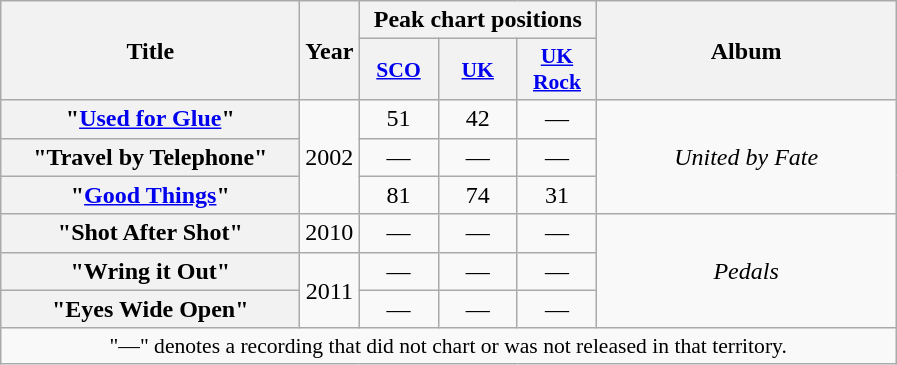<table class="wikitable plainrowheaders" style="text-align:center">
<tr>
<th scope="col" rowspan="2" style="width:12em;">Title</th>
<th scope="col" rowspan="2">Year</th>
<th scope="col" colspan="3">Peak chart positions</th>
<th scope="col" rowspan="2" style="width:12em;">Album</th>
</tr>
<tr>
<th scope="col" style="width:3.2em;font-size:90%;"><a href='#'>SCO</a><br></th>
<th scope="col" style="width:3.2em;font-size:90%;"><a href='#'>UK</a><br></th>
<th scope="col" style="width:3.2em;font-size:90%;"><a href='#'>UK<br>Rock</a><br></th>
</tr>
<tr>
<th scope="row">"<a href='#'>Used for Glue</a>"</th>
<td rowspan="3">2002</td>
<td>51</td>
<td>42</td>
<td>—</td>
<td rowspan="3"><em>United by Fate</em></td>
</tr>
<tr>
<th scope="row">"Travel by Telephone"</th>
<td>—</td>
<td>—</td>
<td>—</td>
</tr>
<tr>
<th scope="row">"<a href='#'>Good Things</a>"</th>
<td>81</td>
<td>74</td>
<td>31</td>
</tr>
<tr>
<th scope="row">"Shot After Shot"</th>
<td rowspan="1">2010</td>
<td>—</td>
<td>—</td>
<td>—</td>
<td rowspan="3"><em>Pedals</em></td>
</tr>
<tr>
<th scope="row">"Wring it Out"</th>
<td rowspan="2">2011</td>
<td>—</td>
<td>—</td>
<td>—</td>
</tr>
<tr>
<th scope="row">"Eyes Wide Open"</th>
<td>—</td>
<td>—</td>
<td>—</td>
</tr>
<tr>
<td colspan="12" style="font-size:90%">"—" denotes a recording that did not chart or was not released in that territory.</td>
</tr>
</table>
